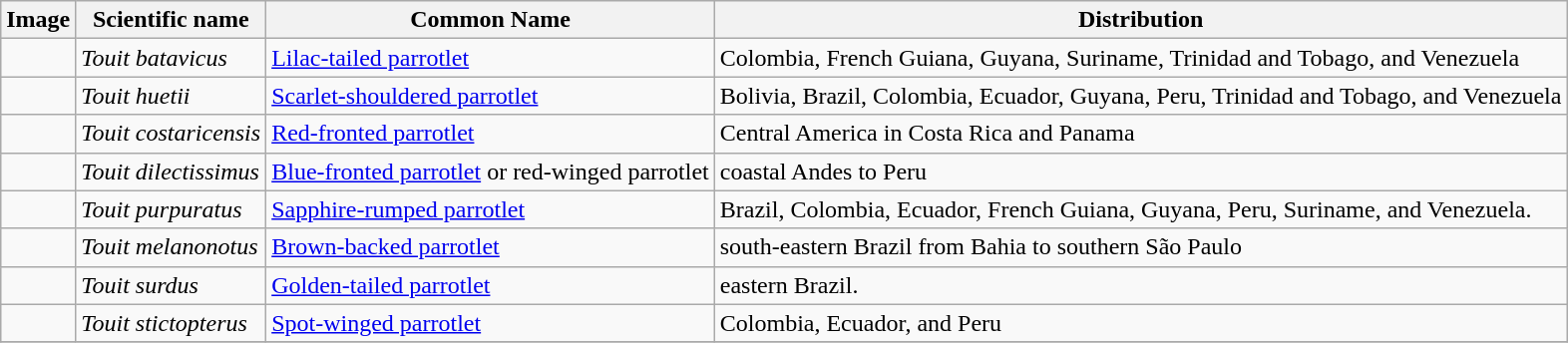<table class="wikitable">
<tr>
<th>Image</th>
<th>Scientific name</th>
<th>Common Name</th>
<th>Distribution</th>
</tr>
<tr>
<td></td>
<td><em>Touit batavicus</em></td>
<td><a href='#'>Lilac-tailed parrotlet</a></td>
<td>Colombia, French Guiana, Guyana, Suriname, Trinidad and Tobago, and Venezuela</td>
</tr>
<tr>
<td></td>
<td><em>Touit huetii</em></td>
<td><a href='#'>Scarlet-shouldered parrotlet</a></td>
<td>Bolivia, Brazil, Colombia, Ecuador, Guyana, Peru, Trinidad and Tobago, and Venezuela</td>
</tr>
<tr>
<td></td>
<td><em>Touit costaricensis</em></td>
<td><a href='#'>Red-fronted parrotlet</a></td>
<td>Central America in Costa Rica and Panama</td>
</tr>
<tr>
<td></td>
<td><em>Touit dilectissimus</em></td>
<td><a href='#'>Blue-fronted parrotlet</a> or red-winged parrotlet</td>
<td>coastal Andes to Peru</td>
</tr>
<tr>
<td></td>
<td><em>Touit purpuratus</em></td>
<td><a href='#'>Sapphire-rumped parrotlet</a></td>
<td>Brazil, Colombia, Ecuador, French Guiana, Guyana, Peru, Suriname, and Venezuela.</td>
</tr>
<tr>
<td></td>
<td><em>Touit melanonotus</em></td>
<td><a href='#'>Brown-backed parrotlet</a></td>
<td>south-eastern Brazil from Bahia to southern São Paulo</td>
</tr>
<tr>
<td></td>
<td><em>Touit surdus</em></td>
<td><a href='#'>Golden-tailed parrotlet</a></td>
<td>eastern Brazil.</td>
</tr>
<tr>
<td></td>
<td><em>Touit stictopterus</em></td>
<td><a href='#'>Spot-winged parrotlet</a></td>
<td>Colombia, Ecuador, and Peru</td>
</tr>
<tr>
</tr>
</table>
